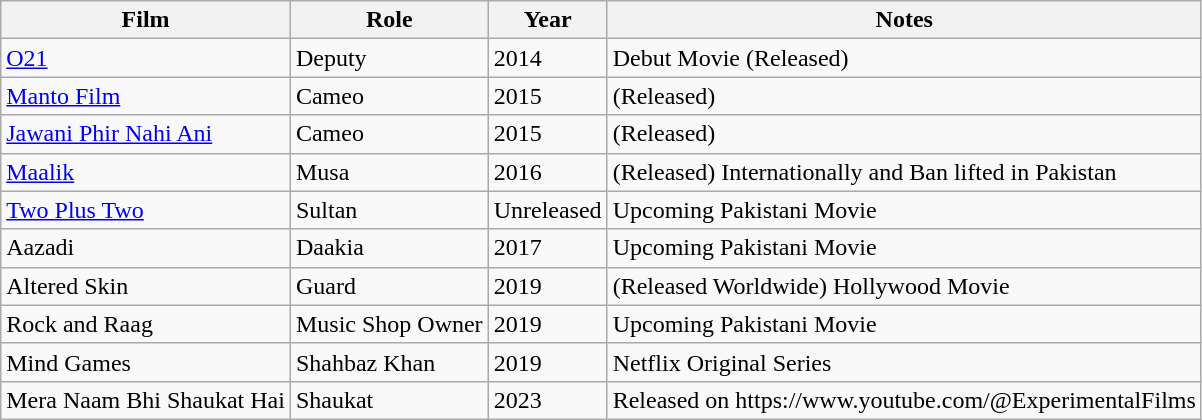<table class="wikitable">
<tr>
<th>Film</th>
<th>Role</th>
<th>Year</th>
<th>Notes</th>
</tr>
<tr>
<td><a href='#'>O21</a></td>
<td>Deputy</td>
<td>2014</td>
<td>Debut Movie (Released)</td>
</tr>
<tr>
<td><a href='#'>Manto Film</a></td>
<td>Cameo</td>
<td>2015</td>
<td>(Released)</td>
</tr>
<tr>
<td><a href='#'>Jawani Phir Nahi Ani</a></td>
<td>Cameo</td>
<td>2015</td>
<td>(Released)</td>
</tr>
<tr>
<td><a href='#'>Maalik</a></td>
<td>Musa</td>
<td>2016</td>
<td>(Released) Internationally and Ban lifted in Pakistan</td>
</tr>
<tr>
<td><a href='#'>Two Plus Two</a></td>
<td>Sultan</td>
<td>Unreleased</td>
<td>Upcoming Pakistani Movie</td>
</tr>
<tr>
<td>Aazadi</td>
<td>Daakia</td>
<td>2017</td>
<td>Upcoming Pakistani Movie</td>
</tr>
<tr>
<td>Altered Skin</td>
<td>Guard</td>
<td>2019</td>
<td>(Released Worldwide) Hollywood Movie</td>
</tr>
<tr>
<td>Rock and Raag</td>
<td>Music Shop Owner</td>
<td>2019</td>
<td>Upcoming Pakistani Movie</td>
</tr>
<tr>
<td>Mind Games</td>
<td>Shahbaz Khan</td>
<td>2019</td>
<td>Netflix Original Series</td>
</tr>
<tr>
<td>Mera Naam Bhi Shaukat Hai</td>
<td>Shaukat</td>
<td>2023</td>
<td>Released on https://www.youtube.com/@ExperimentalFilms</td>
</tr>
</table>
